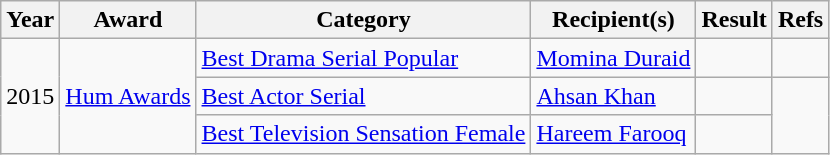<table class="wikitable">
<tr>
<th>Year</th>
<th>Award</th>
<th>Category</th>
<th>Recipient(s)</th>
<th>Result</th>
<th>Refs</th>
</tr>
<tr>
<td rowspan="3">2015</td>
<td rowspan="3"><a href='#'>Hum Awards</a></td>
<td><a href='#'>Best Drama Serial Popular</a></td>
<td><a href='#'>Momina Duraid</a></td>
<td></td>
<td></td>
</tr>
<tr>
<td><a href='#'>Best Actor Serial</a></td>
<td><a href='#'>Ahsan Khan</a></td>
<td></td>
<td rowspan="2"></td>
</tr>
<tr>
<td><a href='#'>Best Television Sensation Female</a></td>
<td><a href='#'>Hareem Farooq</a></td>
<td></td>
</tr>
</table>
